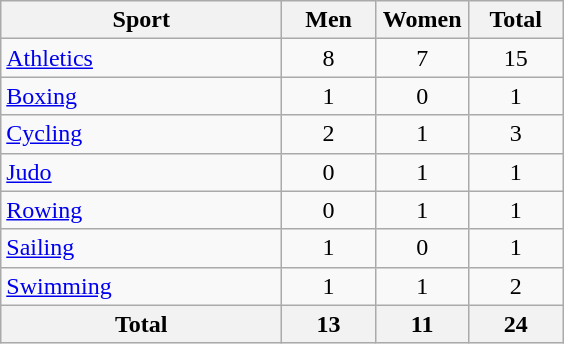<table class="wikitable sortable" style="text-align:center;">
<tr>
<th width=180>Sport</th>
<th width=55>Men</th>
<th width=55>Women</th>
<th width=55>Total</th>
</tr>
<tr>
<td align=left><a href='#'>Athletics</a></td>
<td>8</td>
<td>7</td>
<td>15</td>
</tr>
<tr>
<td align=left><a href='#'>Boxing</a></td>
<td>1</td>
<td>0</td>
<td>1</td>
</tr>
<tr>
<td align=left><a href='#'>Cycling</a></td>
<td>2</td>
<td>1</td>
<td>3</td>
</tr>
<tr>
<td align=left><a href='#'>Judo</a></td>
<td>0</td>
<td>1</td>
<td>1</td>
</tr>
<tr>
<td align=left><a href='#'>Rowing</a></td>
<td>0</td>
<td>1</td>
<td>1</td>
</tr>
<tr>
<td align=left><a href='#'>Sailing</a></td>
<td>1</td>
<td>0</td>
<td>1</td>
</tr>
<tr>
<td align=left><a href='#'>Swimming</a></td>
<td>1</td>
<td>1</td>
<td>2</td>
</tr>
<tr>
<th>Total</th>
<th>13</th>
<th>11</th>
<th>24</th>
</tr>
</table>
